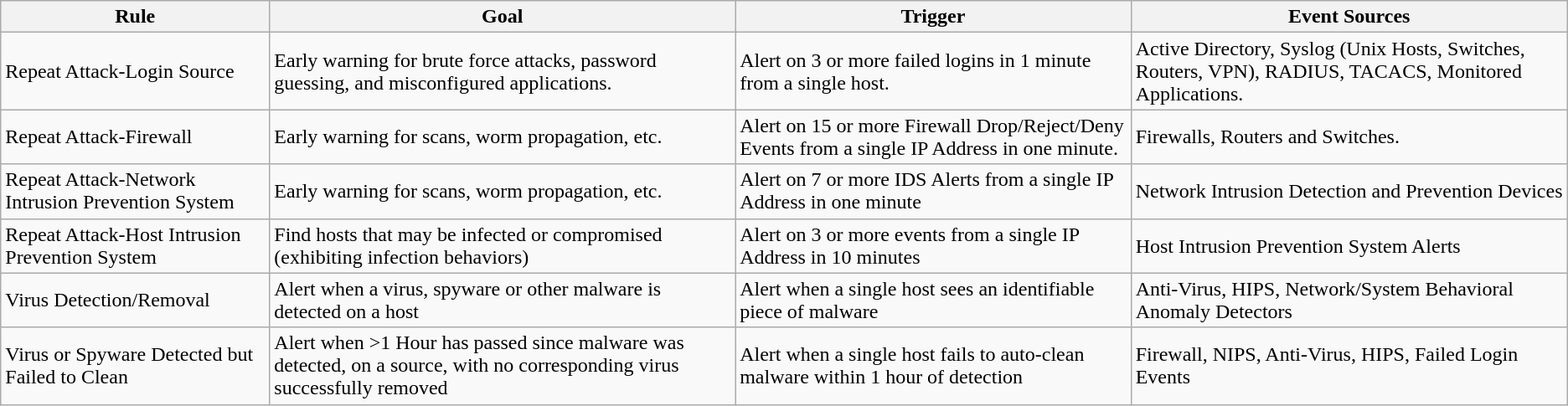<table class="wikitable">
<tr>
<th>Rule</th>
<th>Goal</th>
<th>Trigger</th>
<th>Event Sources</th>
</tr>
<tr>
<td>Repeat Attack-Login Source</td>
<td>Early warning for brute force attacks, password guessing, and misconfigured applications.</td>
<td>Alert on 3 or more failed logins in 1 minute from a single host.</td>
<td>Active Directory, Syslog (Unix Hosts, Switches, Routers, VPN), RADIUS, TACACS, Monitored Applications.</td>
</tr>
<tr>
<td>Repeat Attack-Firewall</td>
<td>Early warning for scans, worm propagation, etc.</td>
<td>Alert on 15 or more Firewall Drop/Reject/Deny Events from a single IP Address in one minute.</td>
<td>Firewalls, Routers and Switches.</td>
</tr>
<tr>
<td>Repeat Attack-Network Intrusion Prevention System</td>
<td>Early warning for scans, worm propagation, etc.</td>
<td>Alert on 7 or more IDS Alerts from a single IP Address in one minute</td>
<td>Network Intrusion Detection and Prevention Devices</td>
</tr>
<tr>
<td>Repeat Attack-Host Intrusion Prevention System</td>
<td>Find hosts that may be infected or compromised<br>(exhibiting infection behaviors)</td>
<td>Alert on 3 or more events from a single IP Address in 10 minutes</td>
<td>Host Intrusion Prevention System Alerts</td>
</tr>
<tr>
<td>Virus Detection/Removal</td>
<td>Alert when a virus, spyware or other malware is detected on a host</td>
<td>Alert when a single host sees an identifiable piece of malware</td>
<td>Anti-Virus, HIPS, Network/System Behavioral Anomaly Detectors</td>
</tr>
<tr>
<td>Virus or Spyware Detected but Failed to Clean</td>
<td>Alert when >1 Hour has passed since malware was detected, on a source, with no corresponding virus successfully removed</td>
<td>Alert when a single host fails to auto-clean malware within 1 hour of detection</td>
<td>Firewall, NIPS, Anti-Virus, HIPS, Failed Login Events</td>
</tr>
</table>
